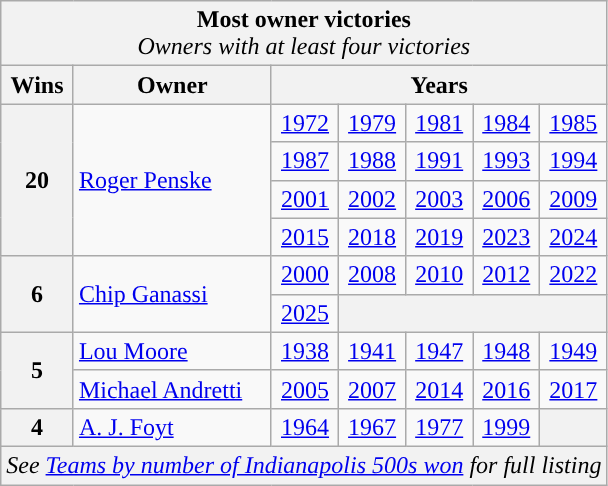<table class="wikitable">
<tr>
<td style="background:#F2F2F2;" align="center" colspan="7"><strong>Most owner victories</strong><br><em>Owners with at least four victories</em></td>
</tr>
<tr>
<th><strong>Wins</strong></th>
<th><strong>Owner</strong></th>
<td style="background:#F2F2F2;" align="center" colspan="6"><strong>Years</strong></td>
</tr>
<tr>
<td style="background:#F2F2F2;" align="center" rowspan="4"><strong>20</strong></td>
<td rowspan="4"> <a href='#'>Roger Penske</a></td>
<td align="center"><a href='#'>1972</a></td>
<td align="center"><a href='#'>1979</a></td>
<td align="center"><a href='#'>1981</a></td>
<td align="center"><a href='#'>1984</a></td>
<td align="center"><a href='#'>1985</a></td>
</tr>
<tr>
<td align="center"><a href='#'>1987</a></td>
<td align="center"><a href='#'>1988</a></td>
<td align="center"><a href='#'>1991</a></td>
<td align="center"><a href='#'>1993</a></td>
<td align="center"><a href='#'>1994</a></td>
</tr>
<tr>
<td align="center"><a href='#'>2001</a></td>
<td align="center"><a href='#'>2002</a></td>
<td align="center"><a href='#'>2003</a></td>
<td align="center"><a href='#'>2006</a></td>
<td align="center"><a href='#'>2009</a></td>
</tr>
<tr>
<td align="center"><a href='#'>2015</a></td>
<td align="center"><a href='#'>2018</a></td>
<td align="center"><a href='#'>2019</a></td>
<td align="center"><a href='#'>2023</a></td>
<td align="center"><a href='#'>2024</a></td>
</tr>
<tr>
<td style="background:#F2F2F2;" align="center" rowspan='2"'><strong>6</strong></td>
<td rowspan="2"> <a href='#'>Chip Ganassi</a></td>
<td align="center"><a href='#'>2000</a></td>
<td align="center"><a href='#'>2008</a></td>
<td align="center"><a href='#'>2010</a></td>
<td align="center"><a href='#'>2012</a></td>
<td align="center"><a href='#'>2022</a></td>
</tr>
<tr>
<td align="center"><a href='#'>2025</a></td>
<td style="background:#F2F2F2;" align="center" colspan="4"> </td>
</tr>
<tr>
<td style="background:#F2F2F2;" align="center" rowspan='2"'><strong>5</strong></td>
<td> <a href='#'>Lou Moore</a></td>
<td align="center"><a href='#'>1938</a></td>
<td align="center"><a href='#'>1941</a></td>
<td align="center"><a href='#'>1947</a></td>
<td align="center"><a href='#'>1948</a></td>
<td align="center"><a href='#'>1949</a></td>
</tr>
<tr>
<td> <a href='#'>Michael Andretti</a></td>
<td align="center"><a href='#'>2005</a></td>
<td align="center"><a href='#'>2007</a></td>
<td align="center"><a href='#'>2014</a></td>
<td align="center"><a href='#'>2016</a></td>
<td align="center"><a href='#'>2017</a></td>
</tr>
<tr>
<td style="background:#F2F2F2;" align="center"><strong>4</strong></td>
<td> <a href='#'>A. J. Foyt</a></td>
<td align="center"><a href='#'>1964</a></td>
<td align="center"><a href='#'>1967</a></td>
<td align="center"><a href='#'>1977</a></td>
<td align="center"><a href='#'>1999</a></td>
<td style="background:#F2F2F2;" align="center" colspan="1"> </td>
</tr>
<tr>
<td style="background:#F2F2F2;" align="center" colspan="7"><em>See <a href='#'>Teams by number of Indianapolis 500s won</a> for full listing</em></td>
</tr>
</table>
